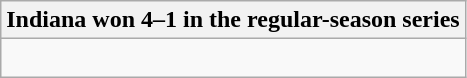<table class="wikitable collapsible collapsed">
<tr>
<th>Indiana won 4–1 in the regular-season series</th>
</tr>
<tr>
<td><br>



</td>
</tr>
</table>
